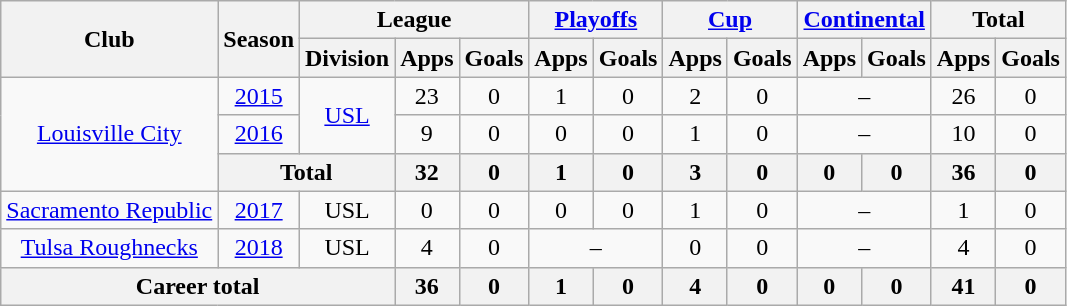<table class="wikitable" style="text-align: center;">
<tr>
<th rowspan=2>Club</th>
<th rowspan=2>Season</th>
<th colspan=3>League</th>
<th colspan=2><a href='#'>Playoffs</a></th>
<th colspan=2><a href='#'>Cup</a></th>
<th colspan=2><a href='#'>Continental</a></th>
<th colspan=2>Total</th>
</tr>
<tr>
<th>Division</th>
<th>Apps</th>
<th>Goals</th>
<th>Apps</th>
<th>Goals</th>
<th>Apps</th>
<th>Goals</th>
<th>Apps</th>
<th>Goals</th>
<th>Apps</th>
<th>Goals</th>
</tr>
<tr>
<td rowspan=3><a href='#'>Louisville City</a></td>
<td><a href='#'>2015</a></td>
<td rowspan=2><a href='#'>USL</a></td>
<td>23</td>
<td>0</td>
<td>1</td>
<td>0</td>
<td>2</td>
<td>0</td>
<td colspan=2>–</td>
<td>26</td>
<td>0</td>
</tr>
<tr>
<td><a href='#'>2016</a></td>
<td>9</td>
<td>0</td>
<td>0</td>
<td>0</td>
<td>1</td>
<td>0</td>
<td colspan=2>–</td>
<td>10</td>
<td>0</td>
</tr>
<tr>
<th colspan=2>Total</th>
<th>32</th>
<th>0</th>
<th>1</th>
<th>0</th>
<th>3</th>
<th>0</th>
<th>0</th>
<th>0</th>
<th>36</th>
<th>0</th>
</tr>
<tr>
<td><a href='#'>Sacramento Republic</a></td>
<td><a href='#'>2017</a></td>
<td>USL</td>
<td>0</td>
<td>0</td>
<td>0</td>
<td>0</td>
<td>1</td>
<td>0</td>
<td colspan=2>–</td>
<td>1</td>
<td>0</td>
</tr>
<tr>
<td><a href='#'>Tulsa Roughnecks</a></td>
<td><a href='#'>2018</a></td>
<td>USL</td>
<td>4</td>
<td>0</td>
<td colspan=2>–</td>
<td>0</td>
<td>0</td>
<td colspan=2>–</td>
<td>4</td>
<td>0</td>
</tr>
<tr>
<th colspan=3>Career total</th>
<th>36</th>
<th>0</th>
<th>1</th>
<th>0</th>
<th>4</th>
<th>0</th>
<th>0</th>
<th>0</th>
<th>41</th>
<th>0</th>
</tr>
</table>
